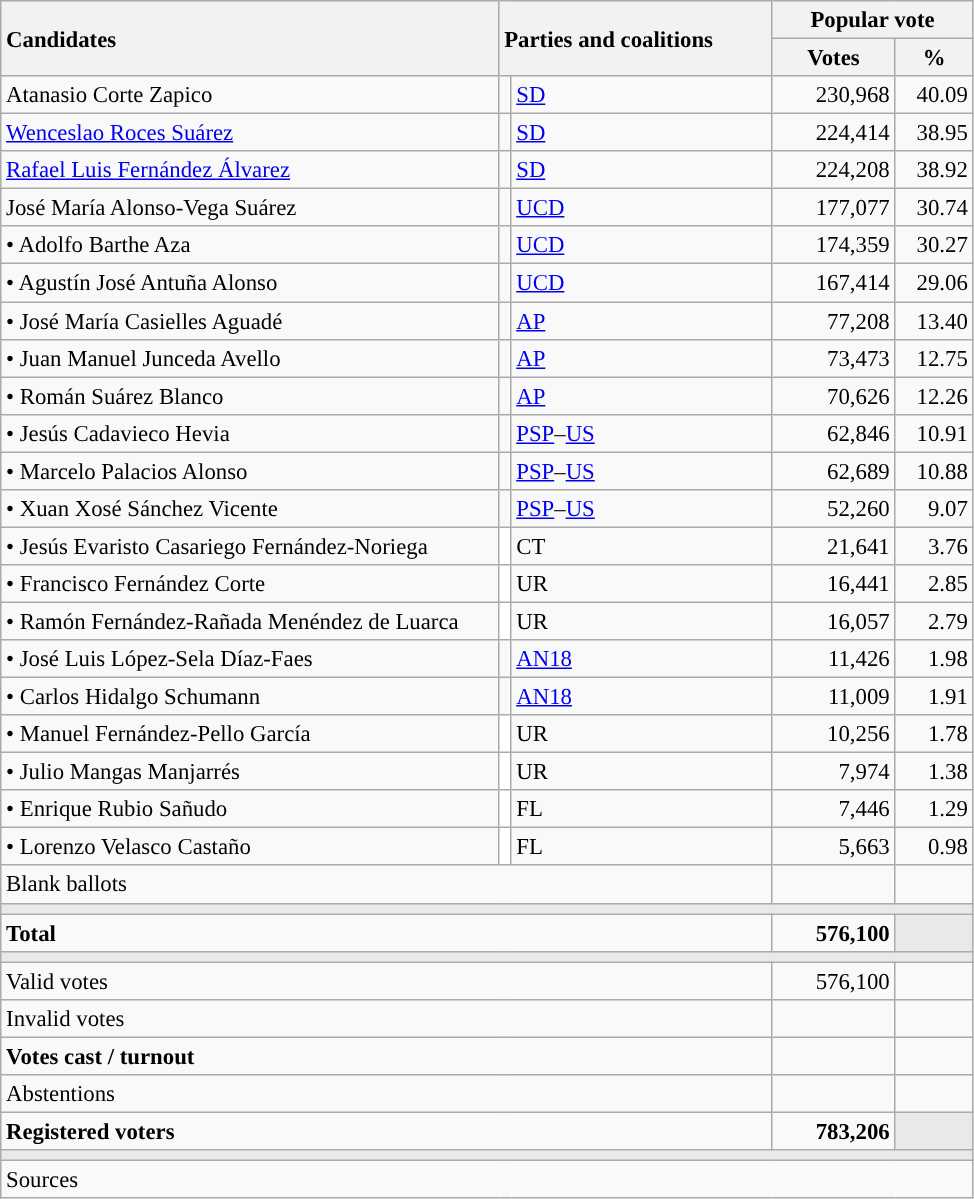<table class="wikitable" style="text-align:right; font-size:95%;">
<tr>
<th style="text-align:left;" rowspan="2" width="325">Candidates</th>
<th style="text-align:left;" rowspan="2" colspan="2" width="175">Parties and coalitions</th>
<th colspan="2">Popular vote</th>
</tr>
<tr>
<th width="75">Votes</th>
<th width="45">%</th>
</tr>
<tr>
<td align="left"> Atanasio Corte Zapico</td>
<td width="1" style="color:inherit;background:"></td>
<td align="left"><a href='#'>SD</a></td>
<td>230,968</td>
<td>40.09</td>
</tr>
<tr>
<td align="left"> <a href='#'>Wenceslao Roces Suárez</a></td>
<td style="color:inherit;background:"></td>
<td align="left"><a href='#'>SD</a></td>
<td>224,414</td>
<td>38.95</td>
</tr>
<tr>
<td align="left"> <a href='#'>Rafael Luis Fernández Álvarez</a></td>
<td style="color:inherit;background:"></td>
<td align="left"><a href='#'>SD</a></td>
<td>224,208</td>
<td>38.92</td>
</tr>
<tr>
<td align="left"> José María Alonso-Vega Suárez</td>
<td style="color:inherit;background:"></td>
<td align="left"><a href='#'>UCD</a></td>
<td>177,077</td>
<td>30.74</td>
</tr>
<tr>
<td align="left">• Adolfo Barthe Aza</td>
<td style="color:inherit;background:"></td>
<td align="left"><a href='#'>UCD</a></td>
<td>174,359</td>
<td>30.27</td>
</tr>
<tr>
<td align="left">• Agustín José Antuña Alonso</td>
<td style="color:inherit;background:"></td>
<td align="left"><a href='#'>UCD</a></td>
<td>167,414</td>
<td>29.06</td>
</tr>
<tr>
<td align="left">• José María Casielles Aguadé</td>
<td style="color:inherit;background:"></td>
<td align="left"><a href='#'>AP</a></td>
<td>77,208</td>
<td>13.40</td>
</tr>
<tr>
<td align="left">• Juan Manuel Junceda Avello</td>
<td style="color:inherit;background:"></td>
<td align="left"><a href='#'>AP</a></td>
<td>73,473</td>
<td>12.75</td>
</tr>
<tr>
<td align="left">• Román Suárez Blanco</td>
<td style="color:inherit;background:"></td>
<td align="left"><a href='#'>AP</a></td>
<td>70,626</td>
<td>12.26</td>
</tr>
<tr>
<td align="left">• Jesús Cadavieco Hevia</td>
<td style="color:inherit;background:"></td>
<td align="left"><a href='#'>PSP</a>–<a href='#'>US</a></td>
<td>62,846</td>
<td>10.91</td>
</tr>
<tr>
<td align="left">• Marcelo Palacios Alonso</td>
<td style="color:inherit;background:"></td>
<td align="left"><a href='#'>PSP</a>–<a href='#'>US</a></td>
<td>62,689</td>
<td>10.88</td>
</tr>
<tr>
<td align="left">• Xuan Xosé Sánchez Vicente</td>
<td style="color:inherit;background:"></td>
<td align="left"><a href='#'>PSP</a>–<a href='#'>US</a></td>
<td>52,260</td>
<td>9.07</td>
</tr>
<tr>
<td align="left">• Jesús Evaristo Casariego Fernández-Noriega</td>
<td bgcolor="white"></td>
<td align="left">CT</td>
<td>21,641</td>
<td>3.76</td>
</tr>
<tr>
<td align="left">• Francisco Fernández Corte</td>
<td bgcolor="white"></td>
<td align="left">UR</td>
<td>16,441</td>
<td>2.85</td>
</tr>
<tr>
<td align="left">• Ramón Fernández-Rañada Menéndez de Luarca</td>
<td bgcolor="white"></td>
<td align="left">UR</td>
<td>16,057</td>
<td>2.79</td>
</tr>
<tr>
<td align="left">• José Luis López-Sela Díaz-Faes</td>
<td style="color:inherit;background:"></td>
<td align="left"><a href='#'>AN18</a></td>
<td>11,426</td>
<td>1.98</td>
</tr>
<tr>
<td align="left">• Carlos Hidalgo Schumann</td>
<td style="color:inherit;background:"></td>
<td align="left"><a href='#'>AN18</a></td>
<td>11,009</td>
<td>1.91</td>
</tr>
<tr>
<td align="left">• Manuel Fernández-Pello García</td>
<td bgcolor="white"></td>
<td align="left">UR</td>
<td>10,256</td>
<td>1.78</td>
</tr>
<tr>
<td align="left">• Julio Mangas Manjarrés</td>
<td bgcolor="white"></td>
<td align="left">UR</td>
<td>7,974</td>
<td>1.38</td>
</tr>
<tr>
<td align="left">• Enrique Rubio Sañudo</td>
<td bgcolor="white"></td>
<td align="left">FL</td>
<td>7,446</td>
<td>1.29</td>
</tr>
<tr>
<td align="left">• Lorenzo Velasco Castaño</td>
<td bgcolor="white"></td>
<td align="left">FL</td>
<td>5,663</td>
<td>0.98</td>
</tr>
<tr>
<td align="left" colspan="3">Blank ballots</td>
<td></td>
<td></td>
</tr>
<tr>
<td colspan="5" bgcolor="#E9E9E9"></td>
</tr>
<tr style="font-weight:bold;">
<td align="left" colspan="3">Total</td>
<td>576,100</td>
<td bgcolor="#E9E9E9"></td>
</tr>
<tr>
<td colspan="5" bgcolor="#E9E9E9"></td>
</tr>
<tr>
<td align="left" colspan="3">Valid votes</td>
<td>576,100</td>
<td></td>
</tr>
<tr>
<td align="left" colspan="3">Invalid votes</td>
<td></td>
<td></td>
</tr>
<tr style="font-weight:bold;">
<td align="left" colspan="3">Votes cast / turnout</td>
<td></td>
<td></td>
</tr>
<tr>
<td align="left" colspan="3">Abstentions</td>
<td></td>
<td></td>
</tr>
<tr style="font-weight:bold;">
<td align="left" colspan="3">Registered voters</td>
<td>783,206</td>
<td bgcolor="#E9E9E9"></td>
</tr>
<tr>
<td colspan="5" bgcolor="#E9E9E9"></td>
</tr>
<tr>
<td align="left" colspan="5">Sources</td>
</tr>
</table>
